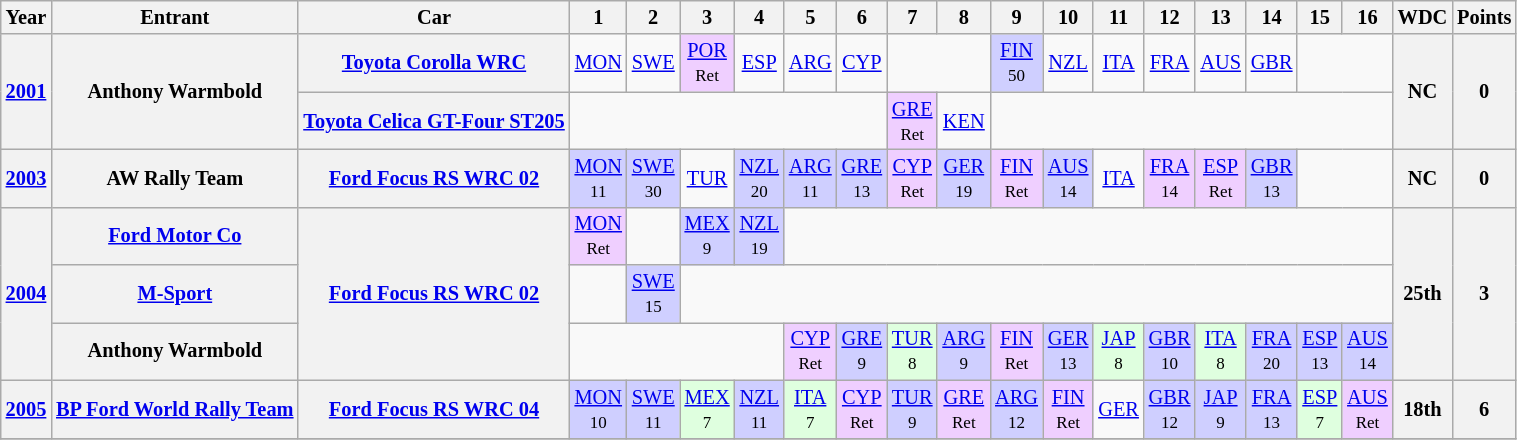<table class="wikitable" style="text-align:center; font-size:85%">
<tr>
<th>Year</th>
<th>Entrant</th>
<th>Car</th>
<th>1</th>
<th>2</th>
<th>3</th>
<th>4</th>
<th>5</th>
<th>6</th>
<th>7</th>
<th>8</th>
<th>9</th>
<th>10</th>
<th>11</th>
<th>12</th>
<th>13</th>
<th>14</th>
<th>15</th>
<th>16</th>
<th>WDC</th>
<th>Points</th>
</tr>
<tr>
<th rowspan=2><a href='#'>2001</a></th>
<th rowspan=2 nowrap>Anthony Warmbold</th>
<th nowrap><a href='#'>Toyota Corolla WRC</a></th>
<td><a href='#'>MON</a></td>
<td><a href='#'>SWE</a></td>
<td style="background:#EFCFFF;"><a href='#'>POR</a><br><small>Ret</small></td>
<td><a href='#'>ESP</a></td>
<td><a href='#'>ARG</a></td>
<td><a href='#'>CYP</a></td>
<td colspan=2></td>
<td style="background:#CFCFFF;"><a href='#'>FIN</a><br><small>50</small></td>
<td><a href='#'>NZL</a></td>
<td><a href='#'>ITA</a></td>
<td><a href='#'>FRA</a></td>
<td><a href='#'>AUS</a></td>
<td><a href='#'>GBR</a></td>
<td colspan=2></td>
<th rowspan=2>NC</th>
<th rowspan=2>0</th>
</tr>
<tr>
<th nowrap><a href='#'>Toyota Celica GT-Four ST205</a></th>
<td colspan=6></td>
<td style="background:#EFCFFF;"><a href='#'>GRE</a><br><small>Ret</small></td>
<td><a href='#'>KEN</a></td>
<td colspan=8></td>
</tr>
<tr>
<th><a href='#'>2003</a></th>
<th nowrap>AW Rally Team</th>
<th nowrap><a href='#'>Ford Focus RS WRC 02</a></th>
<td style="background:#CFCFFF;"><a href='#'>MON</a><br><small>11</small></td>
<td style="background:#CFCFFF;"><a href='#'>SWE</a><br><small>30</small></td>
<td><a href='#'>TUR</a></td>
<td style="background:#CFCFFF;"><a href='#'>NZL</a><br><small>20</small></td>
<td style="background:#CFCFFF;"><a href='#'>ARG</a><br><small>11</small></td>
<td style="background:#CFCFFF;"><a href='#'>GRE</a><br><small>13</small></td>
<td style="background:#EFCFFF;"><a href='#'>CYP</a><br><small>Ret</small></td>
<td style="background:#CFCFFF;"><a href='#'>GER</a><br><small>19</small></td>
<td style="background:#EFCFFF;"><a href='#'>FIN</a><br><small>Ret</small></td>
<td style="background:#CFCFFF;"><a href='#'>AUS</a><br><small>14</small></td>
<td><a href='#'>ITA</a></td>
<td style="background:#EFCFFF;"><a href='#'>FRA</a><br><small>14</small></td>
<td style="background:#EFCFFF;"><a href='#'>ESP</a><br><small>Ret</small></td>
<td style="background:#CFCFFF;"><a href='#'>GBR</a><br><small>13</small></td>
<td colspan=2></td>
<th>NC</th>
<th>0</th>
</tr>
<tr>
<th rowspan=3><a href='#'>2004</a></th>
<th nowrap><a href='#'>Ford Motor Co</a></th>
<th rowspan=3 nowrap><a href='#'>Ford Focus RS WRC 02</a></th>
<td style="background:#EFCFFF;"><a href='#'>MON</a><br><small>Ret</small></td>
<td></td>
<td style="background:#CFCFFF;"><a href='#'>MEX</a><br><small>9</small></td>
<td style="background:#CFCFFF;"><a href='#'>NZL</a><br><small>19</small></td>
<td colspan=12></td>
<th rowspan=3>25th</th>
<th rowspan=3>3</th>
</tr>
<tr>
<th nowrap><a href='#'>M-Sport</a></th>
<td></td>
<td style="background:#CFCFFF;"><a href='#'>SWE</a><br><small>15</small></td>
<td colspan=14></td>
</tr>
<tr>
<th nowrap>Anthony Warmbold</th>
<td colspan=4></td>
<td style="background:#EFCFFF;"><a href='#'>CYP</a><br><small>Ret</small></td>
<td style="background:#CFCFFF;"><a href='#'>GRE</a><br><small>9</small></td>
<td style="background:#DFFFDF;"><a href='#'>TUR</a><br><small>8</small></td>
<td style="background:#CFCFFF;"><a href='#'>ARG</a><br><small>9</small></td>
<td style="background:#EFCFFF;"><a href='#'>FIN</a><br><small>Ret</small></td>
<td style="background:#CFCFFF;"><a href='#'>GER</a><br><small>13</small></td>
<td style="background:#DFFFDF;"><a href='#'>JAP</a><br><small>8</small></td>
<td style="background:#CFCFFF;"><a href='#'>GBR</a><br><small>10</small></td>
<td style="background:#DFFFDF;"><a href='#'>ITA</a><br><small>8</small></td>
<td style="background:#CFCFFF;"><a href='#'>FRA</a><br><small>20</small></td>
<td style="background:#CFCFFF;"><a href='#'>ESP</a><br><small>13</small></td>
<td style="background:#CFCFFF;"><a href='#'>AUS</a><br><small>14</small></td>
</tr>
<tr>
<th><a href='#'>2005</a></th>
<th nowrap><a href='#'>BP Ford World Rally Team</a></th>
<th nowrap><a href='#'>Ford Focus RS WRC 04</a></th>
<td style="background:#CFCFFF;"><a href='#'>MON</a><br><small>10</small></td>
<td style="background:#CFCFFF;"><a href='#'>SWE</a><br><small>11</small></td>
<td style="background:#DFFFDF;"><a href='#'>MEX</a><br><small>7</small></td>
<td style="background:#CFCFFF;"><a href='#'>NZL</a><br><small>11</small></td>
<td style="background:#DFFFDF;"><a href='#'>ITA</a><br><small>7</small></td>
<td style="background:#EFCFFF;"><a href='#'>CYP</a><br><small>Ret</small></td>
<td style="background:#CFCFFF;"><a href='#'>TUR</a><br><small>9</small></td>
<td style="background:#EFCFFF;"><a href='#'>GRE</a><br><small>Ret</small></td>
<td style="background:#CFCFFF;"><a href='#'>ARG</a><br><small>12</small></td>
<td style="background:#EFCFFF;"><a href='#'>FIN</a><br><small>Ret</small></td>
<td><a href='#'>GER</a></td>
<td style="background:#CFCFFF;"><a href='#'>GBR</a><br><small>12</small></td>
<td style="background:#CFCFFF;"><a href='#'>JAP</a><br><small>9</small></td>
<td style="background:#CFCFFF;"><a href='#'>FRA</a><br><small>13</small></td>
<td style="background:#DFFFDF;"><a href='#'>ESP</a><br><small>7</small></td>
<td style="background:#EFCFFF;"><a href='#'>AUS</a><br><small>Ret</small></td>
<th>18th</th>
<th>6</th>
</tr>
<tr>
</tr>
</table>
